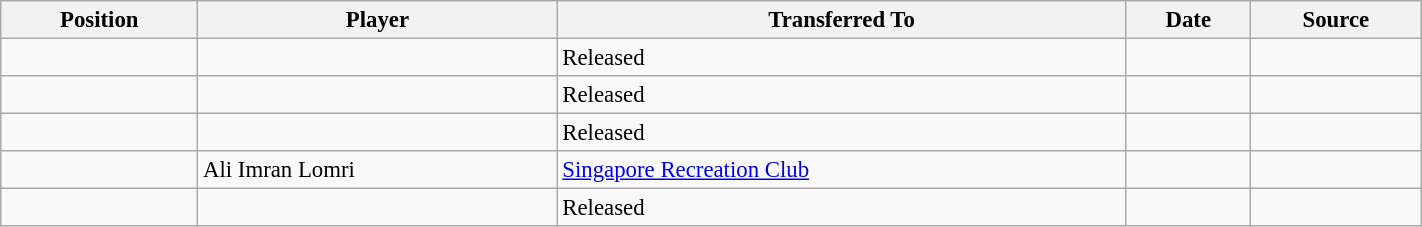<table class="wikitable sortable" style="width:75%; text-align:center; font-size:95%; text-align:left;">
<tr>
<th>Position</th>
<th>Player</th>
<th>Transferred To</th>
<th>Date</th>
<th>Source</th>
</tr>
<tr>
<td></td>
<td></td>
<td>Released</td>
<td></td>
<td></td>
</tr>
<tr>
<td></td>
<td></td>
<td>Released</td>
<td></td>
<td></td>
</tr>
<tr>
<td></td>
<td></td>
<td>Released</td>
<td></td>
<td></td>
</tr>
<tr>
<td></td>
<td> Ali Imran Lomri</td>
<td> <a href='#'>Singapore Recreation Club</a></td>
<td></td>
<td></td>
</tr>
<tr>
<td></td>
<td></td>
<td>Released</td>
<td></td>
<td></td>
</tr>
</table>
